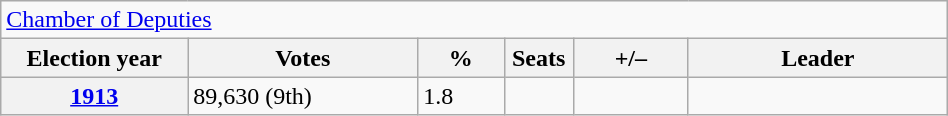<table class=wikitable style="width:50%; border:1px #AAAAFF solid">
<tr>
<td colspan=6><a href='#'>Chamber of Deputies</a></td>
</tr>
<tr>
<th width=13%>Election year</th>
<th width=16%>Votes</th>
<th width=6%>%</th>
<th width=1%>Seats</th>
<th width=8%>+/–</th>
<th width=18%>Leader</th>
</tr>
<tr>
<th><a href='#'>1913</a></th>
<td>89,630 (9th)</td>
<td>1.8</td>
<td></td>
<td></td>
<td></td>
</tr>
</table>
